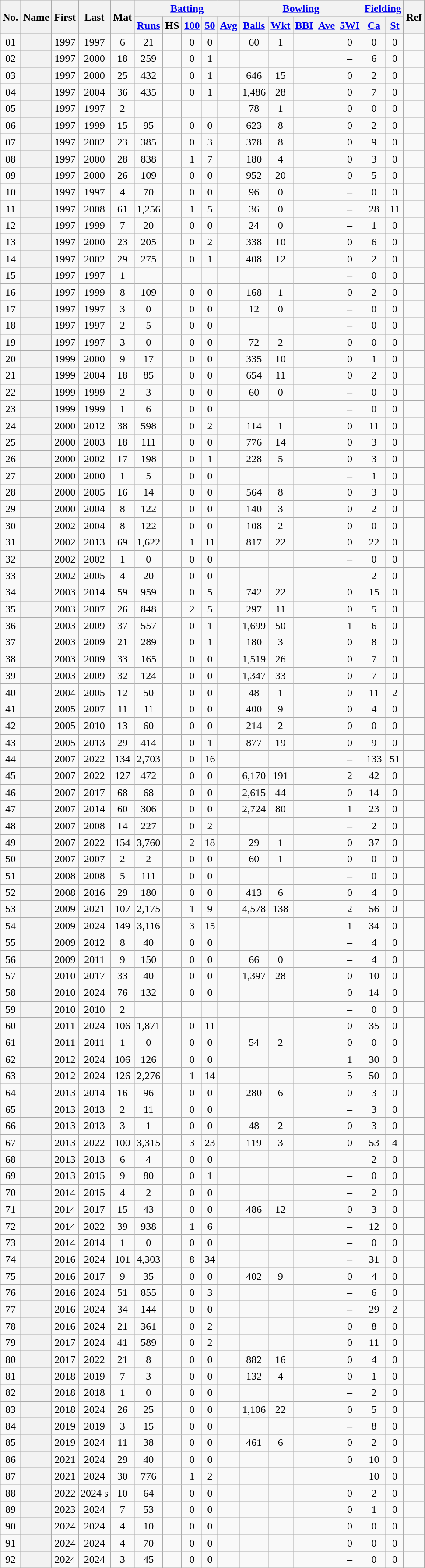<table class="wikitable sortable plainrowheaders">
<tr align="center">
<th scope="col" rowspan="2">No.</th>
<th scope="col" rowspan="2">Name</th>
<th scope="col" rowspan="2">First</th>
<th scope="col" rowspan="2">Last</th>
<th scope="col" rowspan="2">Mat</th>
<th scope="col" colspan=5 class="unsortable"><a href='#'>Batting</a></th>
<th scope="col" colspan=5 class="unsortable"><a href='#'>Bowling</a></th>
<th scope="col" colspan=2 class="unsortable"><a href='#'>Fielding</a></th>
<th scope="col" class="unsortable" rowspan="2">Ref</th>
</tr>
<tr>
<th scope="col" data-sort-type="number"><a href='#'>Runs</a></th>
<th scope="col" data-sort-type="number">HS</th>
<th scope="col" data-sort-type="number"><a href='#'>100</a></th>
<th scope="col" data-sort-type="number"><a href='#'>50</a></th>
<th scope="col" data-sort-type="number"><a href='#'>Avg</a></th>
<th scope="col" data-sort-type="number"><a href='#'>Balls</a></th>
<th scope="col" data-sort-type="number"><a href='#'>Wkt</a></th>
<th scope="col"><a href='#'>BBI</a></th>
<th scope="col" data-sort-type="number"><a href='#'>Ave</a></th>
<th scope="col"><a href='#'>5WI</a></th>
<th scope="col" data-sort-type="number"><a href='#'>Ca</a></th>
<th scope="col" data-sort-type="number"><a href='#'>St</a></th>
</tr>
<tr align="center">
<td><span>0</span>1</td>
<th align="left" scope="row"></th>
<td>1997</td>
<td>1997</td>
<td>6</td>
<td>21</td>
<td></td>
<td>0</td>
<td>0</td>
<td></td>
<td>60</td>
<td>1</td>
<td></td>
<td></td>
<td>0</td>
<td>0</td>
<td>0</td>
<td></td>
</tr>
<tr align="center">
<td><span>0</span>2</td>
<th align="left" scope="row"></th>
<td>1997</td>
<td>2000</td>
<td>18</td>
<td>259</td>
<td></td>
<td>0</td>
<td>1</td>
<td></td>
<td></td>
<td></td>
<td></td>
<td></td>
<td>–</td>
<td>6</td>
<td>0</td>
<td></td>
</tr>
<tr align="center">
<td><span>0</span>3</td>
<th align="left" scope="row"></th>
<td>1997</td>
<td>2000</td>
<td>25</td>
<td>432</td>
<td></td>
<td>0</td>
<td>1</td>
<td></td>
<td>646</td>
<td>15</td>
<td></td>
<td></td>
<td>0</td>
<td>2</td>
<td>0</td>
<td></td>
</tr>
<tr align="center">
<td><span>0</span>4</td>
<th align="left" scope="row"> </th>
<td>1997</td>
<td>2004</td>
<td>36</td>
<td>435</td>
<td></td>
<td>0</td>
<td>1</td>
<td></td>
<td>1,486</td>
<td>28</td>
<td></td>
<td></td>
<td>0</td>
<td>7</td>
<td>0</td>
<td></td>
</tr>
<tr align="center">
<td><span>0</span>5</td>
<th align="left" scope="row"></th>
<td>1997</td>
<td>1997</td>
<td>2</td>
<td></td>
<td></td>
<td></td>
<td></td>
<td></td>
<td>78</td>
<td>1</td>
<td></td>
<td></td>
<td>0</td>
<td>0</td>
<td>0</td>
<td></td>
</tr>
<tr align="center">
<td><span>0</span>6</td>
<th align="left" scope="row"></th>
<td>1997</td>
<td>1999</td>
<td>15</td>
<td>95</td>
<td></td>
<td>0</td>
<td>0</td>
<td></td>
<td>623</td>
<td>8</td>
<td></td>
<td></td>
<td>0</td>
<td>2</td>
<td>0</td>
<td></td>
</tr>
<tr align="center">
<td><span>0</span>7</td>
<th align="left" scope="row"></th>
<td>1997</td>
<td>2002</td>
<td>23</td>
<td>385</td>
<td></td>
<td>0</td>
<td>3</td>
<td></td>
<td>378</td>
<td>8</td>
<td></td>
<td></td>
<td>0</td>
<td>9</td>
<td>0</td>
<td></td>
</tr>
<tr align="center">
<td><span>0</span>8</td>
<th align="left" scope="row"> </th>
<td>1997</td>
<td>2000</td>
<td>28</td>
<td>838</td>
<td></td>
<td>1</td>
<td>7</td>
<td></td>
<td>180</td>
<td>4</td>
<td></td>
<td></td>
<td>0</td>
<td>3</td>
<td>0</td>
<td></td>
</tr>
<tr align="center">
<td><span>0</span>9</td>
<th align="left" scope="row"> </th>
<td>1997</td>
<td>2000</td>
<td>26</td>
<td>109</td>
<td></td>
<td>0</td>
<td>0</td>
<td></td>
<td>952</td>
<td>20</td>
<td></td>
<td></td>
<td>0</td>
<td>5</td>
<td>0</td>
<td></td>
</tr>
<tr align="center">
<td>10</td>
<th align="left" scope="row"></th>
<td>1997</td>
<td>1997</td>
<td>4</td>
<td>70</td>
<td></td>
<td>0</td>
<td>0</td>
<td></td>
<td>96</td>
<td>0</td>
<td></td>
<td></td>
<td>–</td>
<td>0</td>
<td>0</td>
<td></td>
</tr>
<tr align="center">
<td>11</td>
<th align="left" scope="row"> </th>
<td>1997</td>
<td>2008</td>
<td>61</td>
<td>1,256</td>
<td></td>
<td>1</td>
<td>5</td>
<td></td>
<td>36</td>
<td>0</td>
<td></td>
<td></td>
<td>–</td>
<td>28</td>
<td>11</td>
<td></td>
</tr>
<tr align="center">
<td>12</td>
<th align="left" scope="row"></th>
<td>1997</td>
<td>1999</td>
<td>7</td>
<td>20</td>
<td></td>
<td>0</td>
<td>0</td>
<td></td>
<td>24</td>
<td>0</td>
<td></td>
<td></td>
<td>–</td>
<td>1</td>
<td>0</td>
<td></td>
</tr>
<tr align="center">
<td>13</td>
<th align="left" scope="row"></th>
<td>1997</td>
<td>2000</td>
<td>23</td>
<td>205</td>
<td></td>
<td>0</td>
<td>2</td>
<td></td>
<td>338</td>
<td>10</td>
<td></td>
<td></td>
<td>0</td>
<td>6</td>
<td>0</td>
<td></td>
</tr>
<tr align="center">
<td>14</td>
<th align="left" scope="row"></th>
<td>1997</td>
<td>2002</td>
<td>29</td>
<td>275</td>
<td></td>
<td>0</td>
<td>1</td>
<td></td>
<td>408</td>
<td>12</td>
<td></td>
<td></td>
<td>0</td>
<td>2</td>
<td>0</td>
<td></td>
</tr>
<tr align="center">
<td>15</td>
<th align="left" scope="row"></th>
<td>1997</td>
<td>1997</td>
<td>1</td>
<td></td>
<td></td>
<td></td>
<td></td>
<td></td>
<td></td>
<td></td>
<td></td>
<td></td>
<td>–</td>
<td>0</td>
<td>0</td>
<td></td>
</tr>
<tr align="center">
<td>16</td>
<th align="left" scope="row"></th>
<td>1997</td>
<td>1999</td>
<td>8</td>
<td>109</td>
<td></td>
<td>0</td>
<td>0</td>
<td></td>
<td>168</td>
<td>1</td>
<td></td>
<td></td>
<td>0</td>
<td>2</td>
<td>0</td>
<td></td>
</tr>
<tr align="center">
<td>17</td>
<th align="left" scope="row"></th>
<td>1997</td>
<td>1997</td>
<td>3</td>
<td>0</td>
<td></td>
<td>0</td>
<td>0</td>
<td></td>
<td>12</td>
<td>0</td>
<td></td>
<td></td>
<td>–</td>
<td>0</td>
<td>0</td>
<td></td>
</tr>
<tr align="center">
<td>18</td>
<th align="left" scope="row"></th>
<td>1997</td>
<td>1997</td>
<td>2</td>
<td>5</td>
<td></td>
<td>0</td>
<td>0</td>
<td></td>
<td></td>
<td></td>
<td></td>
<td></td>
<td>–</td>
<td>0</td>
<td>0</td>
<td></td>
</tr>
<tr align="center">
<td>19</td>
<th align="left" scope="row"></th>
<td>1997</td>
<td>1997</td>
<td>3</td>
<td>0</td>
<td></td>
<td>0</td>
<td>0</td>
<td></td>
<td>72</td>
<td>2</td>
<td></td>
<td></td>
<td>0</td>
<td>0</td>
<td>0</td>
<td></td>
</tr>
<tr align="center">
<td>20</td>
<th align="left" scope="row"></th>
<td>1999</td>
<td>2000</td>
<td>9</td>
<td>17</td>
<td></td>
<td>0</td>
<td>0</td>
<td></td>
<td>335</td>
<td>10</td>
<td></td>
<td></td>
<td>0</td>
<td>1</td>
<td>0</td>
<td></td>
</tr>
<tr align="center">
<td>21</td>
<th align="left" scope="row"></th>
<td>1999</td>
<td>2004</td>
<td>18</td>
<td>85</td>
<td></td>
<td>0</td>
<td>0</td>
<td></td>
<td>654</td>
<td>11</td>
<td></td>
<td></td>
<td>0</td>
<td>2</td>
<td>0</td>
<td></td>
</tr>
<tr align="center">
<td>22</td>
<th align="left" scope="row"></th>
<td>1999</td>
<td>1999</td>
<td>2</td>
<td>3</td>
<td></td>
<td>0</td>
<td>0</td>
<td></td>
<td>60</td>
<td>0</td>
<td></td>
<td></td>
<td>–</td>
<td>0</td>
<td>0</td>
<td></td>
</tr>
<tr align="center">
<td>23</td>
<th align="left" scope="row"></th>
<td>1999</td>
<td>1999</td>
<td>1</td>
<td>6</td>
<td></td>
<td>0</td>
<td>0</td>
<td></td>
<td></td>
<td></td>
<td></td>
<td></td>
<td>–</td>
<td>0</td>
<td>0</td>
<td></td>
</tr>
<tr align="center">
<td>24</td>
<th align="left" scope="row"> </th>
<td>2000</td>
<td>2012</td>
<td>38</td>
<td>598</td>
<td></td>
<td>0</td>
<td>2</td>
<td></td>
<td>114</td>
<td>1</td>
<td></td>
<td></td>
<td>0</td>
<td>11</td>
<td>0</td>
<td></td>
</tr>
<tr align="center">
<td>25</td>
<th align="left" scope="row"></th>
<td>2000</td>
<td>2003</td>
<td>18</td>
<td>111</td>
<td></td>
<td>0</td>
<td>0</td>
<td></td>
<td>776</td>
<td>14</td>
<td></td>
<td></td>
<td>0</td>
<td>3</td>
<td>0</td>
<td></td>
</tr>
<tr align="center">
<td>26</td>
<th align="left" scope="row"></th>
<td>2000</td>
<td>2002</td>
<td>17</td>
<td>198</td>
<td></td>
<td>0</td>
<td>1</td>
<td></td>
<td>228</td>
<td>5</td>
<td></td>
<td></td>
<td>0</td>
<td>3</td>
<td>0</td>
<td></td>
</tr>
<tr align="center">
<td>27</td>
<th align="left" scope="row"> </th>
<td>2000</td>
<td>2000</td>
<td>1</td>
<td>5</td>
<td></td>
<td>0</td>
<td>0</td>
<td></td>
<td></td>
<td></td>
<td></td>
<td></td>
<td>–</td>
<td>1</td>
<td>0</td>
<td></td>
</tr>
<tr align="center">
<td>28</td>
<th align="left" scope="row"></th>
<td>2000</td>
<td>2005</td>
<td>16</td>
<td>14</td>
<td></td>
<td>0</td>
<td>0</td>
<td></td>
<td>564</td>
<td>8</td>
<td></td>
<td></td>
<td>0</td>
<td>3</td>
<td>0</td>
<td></td>
</tr>
<tr align="center">
<td>29</td>
<th align="left" scope="row"></th>
<td>2000</td>
<td>2004</td>
<td>8</td>
<td>122</td>
<td></td>
<td>0</td>
<td>0</td>
<td></td>
<td>140</td>
<td>3</td>
<td></td>
<td></td>
<td>0</td>
<td>2</td>
<td>0</td>
<td></td>
</tr>
<tr align="center">
<td>30</td>
<th align="left" scope="row"></th>
<td>2002</td>
<td>2004</td>
<td>8</td>
<td>122</td>
<td></td>
<td>0</td>
<td>0</td>
<td></td>
<td>108</td>
<td>2</td>
<td></td>
<td></td>
<td>0</td>
<td>0</td>
<td>0</td>
<td></td>
</tr>
<tr align="center">
<td>31</td>
<th align="left" scope="row"> </th>
<td>2002</td>
<td>2013</td>
<td>69</td>
<td>1,622</td>
<td></td>
<td>1</td>
<td>11</td>
<td></td>
<td>817</td>
<td>22</td>
<td></td>
<td></td>
<td>0</td>
<td>22</td>
<td>0</td>
<td></td>
</tr>
<tr align="center">
<td>32</td>
<th align="left" scope="row"></th>
<td>2002</td>
<td>2002</td>
<td>1</td>
<td>0</td>
<td></td>
<td>0</td>
<td>0</td>
<td></td>
<td></td>
<td></td>
<td></td>
<td></td>
<td>–</td>
<td>0</td>
<td>0</td>
<td></td>
</tr>
<tr align="center">
<td>33</td>
<th align="left" scope="row"> </th>
<td>2002</td>
<td>2005</td>
<td>4</td>
<td>20</td>
<td></td>
<td>0</td>
<td>0</td>
<td></td>
<td></td>
<td></td>
<td></td>
<td></td>
<td>–</td>
<td>2</td>
<td>0</td>
<td></td>
</tr>
<tr align="center">
<td>34</td>
<th align="left" scope="row"></th>
<td>2003</td>
<td>2014</td>
<td>59</td>
<td>959</td>
<td></td>
<td>0</td>
<td>5</td>
<td></td>
<td>742</td>
<td>22</td>
<td></td>
<td></td>
<td>0</td>
<td>15</td>
<td>0</td>
<td></td>
</tr>
<tr align="center">
<td>35</td>
<th align="left" scope="row"></th>
<td>2003</td>
<td>2007</td>
<td>26</td>
<td>848</td>
<td></td>
<td>2</td>
<td>5</td>
<td></td>
<td>297</td>
<td>11</td>
<td></td>
<td></td>
<td>0</td>
<td>5</td>
<td>0</td>
<td></td>
</tr>
<tr align="center">
<td>36</td>
<th align="left" scope="row"> </th>
<td>2003</td>
<td>2009</td>
<td>37</td>
<td>557</td>
<td></td>
<td>0</td>
<td>1</td>
<td></td>
<td>1,699</td>
<td>50</td>
<td></td>
<td></td>
<td>1</td>
<td>6</td>
<td>0</td>
<td></td>
</tr>
<tr align="center">
<td>37</td>
<th align="left" scope="row"></th>
<td>2003</td>
<td>2009</td>
<td>21</td>
<td>289</td>
<td></td>
<td>0</td>
<td>1</td>
<td></td>
<td>180</td>
<td>3</td>
<td></td>
<td></td>
<td>0</td>
<td>8</td>
<td>0</td>
<td></td>
</tr>
<tr align="center">
<td>38</td>
<th align="left" scope="row"></th>
<td>2003</td>
<td>2009</td>
<td>33</td>
<td>165</td>
<td></td>
<td>0</td>
<td>0</td>
<td></td>
<td>1,519</td>
<td>26</td>
<td></td>
<td></td>
<td>0</td>
<td>7</td>
<td>0</td>
<td></td>
</tr>
<tr align="center">
<td>39</td>
<th align="left" scope="row"></th>
<td>2003</td>
<td>2009</td>
<td>32</td>
<td>124</td>
<td></td>
<td>0</td>
<td>0</td>
<td></td>
<td>1,347</td>
<td>33</td>
<td></td>
<td></td>
<td>0</td>
<td>7</td>
<td>0</td>
<td></td>
</tr>
<tr align="center">
<td>40</td>
<th align="left" scope="row"> </th>
<td>2004</td>
<td>2005</td>
<td>12</td>
<td>50</td>
<td></td>
<td>0</td>
<td>0</td>
<td></td>
<td>48</td>
<td>1</td>
<td></td>
<td></td>
<td>0</td>
<td>11</td>
<td>2</td>
<td></td>
</tr>
<tr align="center">
<td>41</td>
<th align="left" scope="row"></th>
<td>2005</td>
<td>2007</td>
<td>11</td>
<td>11</td>
<td></td>
<td>0</td>
<td>0</td>
<td></td>
<td>400</td>
<td>9</td>
<td></td>
<td></td>
<td>0</td>
<td>4</td>
<td>0</td>
<td></td>
</tr>
<tr align="center">
<td>42</td>
<th align="left" scope="row"></th>
<td>2005</td>
<td>2010</td>
<td>13</td>
<td>60</td>
<td></td>
<td>0</td>
<td>0</td>
<td></td>
<td>214</td>
<td>2</td>
<td></td>
<td></td>
<td>0</td>
<td>0</td>
<td>0</td>
<td></td>
</tr>
<tr align="center">
<td>43</td>
<th align="left" scope="row"></th>
<td>2005</td>
<td>2013</td>
<td>29</td>
<td>414</td>
<td></td>
<td>0</td>
<td>1</td>
<td></td>
<td>877</td>
<td>19</td>
<td></td>
<td></td>
<td>0</td>
<td>9</td>
<td>0</td>
<td></td>
</tr>
<tr align="center">
<td>44</td>
<th align="left" scope="row"> </th>
<td>2007</td>
<td>2022</td>
<td>134</td>
<td>2,703</td>
<td></td>
<td>0</td>
<td>16</td>
<td></td>
<td></td>
<td></td>
<td></td>
<td></td>
<td>–</td>
<td>133</td>
<td>51</td>
<td></td>
</tr>
<tr align="center">
<td>45</td>
<th align="left" scope="row"></th>
<td>2007</td>
<td>2022</td>
<td>127</td>
<td>472</td>
<td></td>
<td>0</td>
<td>0</td>
<td></td>
<td>6,170</td>
<td>191</td>
<td></td>
<td></td>
<td>2</td>
<td>42</td>
<td>0</td>
<td></td>
</tr>
<tr align="center">
<td>46</td>
<th align="left" scope="row"></th>
<td>2007</td>
<td>2017</td>
<td>68</td>
<td>68</td>
<td></td>
<td>0</td>
<td>0</td>
<td></td>
<td>2,615</td>
<td>44</td>
<td></td>
<td></td>
<td>0</td>
<td>14</td>
<td>0</td>
<td></td>
</tr>
<tr align="center">
<td>47</td>
<th align="left" scope="row"> </th>
<td>2007</td>
<td>2014</td>
<td>60</td>
<td>306</td>
<td></td>
<td>0</td>
<td>0</td>
<td></td>
<td>2,724</td>
<td>80</td>
<td></td>
<td></td>
<td>1</td>
<td>23</td>
<td>0</td>
<td></td>
</tr>
<tr align="center">
<td>48</td>
<th align="left" scope="row"></th>
<td>2007</td>
<td>2008</td>
<td>14</td>
<td>227</td>
<td></td>
<td>0</td>
<td>2</td>
<td></td>
<td></td>
<td></td>
<td></td>
<td></td>
<td>–</td>
<td>2</td>
<td>0</td>
<td></td>
</tr>
<tr align="center">
<td>49</td>
<th align="left" scope="row"></th>
<td>2007</td>
<td>2022</td>
<td>154</td>
<td>3,760</td>
<td></td>
<td>2</td>
<td>18</td>
<td></td>
<td>29</td>
<td>1</td>
<td></td>
<td></td>
<td>0</td>
<td>37</td>
<td>0</td>
<td></td>
</tr>
<tr align="center">
<td>50</td>
<th align="left" scope="row"></th>
<td>2007</td>
<td>2007</td>
<td>2</td>
<td>2</td>
<td></td>
<td>0</td>
<td>0</td>
<td></td>
<td>60</td>
<td>1</td>
<td></td>
<td></td>
<td>0</td>
<td>0</td>
<td>0</td>
<td></td>
</tr>
<tr align="center">
<td>51</td>
<th align="left" scope="row"></th>
<td>2008</td>
<td>2008</td>
<td>5</td>
<td>111</td>
<td></td>
<td>0</td>
<td>0</td>
<td></td>
<td></td>
<td></td>
<td></td>
<td></td>
<td>–</td>
<td>0</td>
<td>0</td>
<td></td>
</tr>
<tr align="center">
<td>52</td>
<th align="left" scope="row"> </th>
<td>2008</td>
<td>2016</td>
<td>29</td>
<td>180</td>
<td></td>
<td>0</td>
<td>0</td>
<td></td>
<td>413</td>
<td>6</td>
<td></td>
<td></td>
<td>0</td>
<td>4</td>
<td>0</td>
<td></td>
</tr>
<tr align="center">
<td>53</td>
<th align="left" scope="row"> </th>
<td>2009</td>
<td>2021</td>
<td>107</td>
<td>2,175</td>
<td></td>
<td>1</td>
<td>9</td>
<td></td>
<td>4,578</td>
<td>138</td>
<td></td>
<td></td>
<td>2</td>
<td>56</td>
<td>0</td>
<td></td>
</tr>
<tr align="center">
<td>54</td>
<th align="left" scope="row"></th>
<td>2009</td>
<td>2024</td>
<td>149</td>
<td>3,116</td>
<td></td>
<td>3</td>
<td>15</td>
<td></td>
<td></td>
<td></td>
<td></td>
<td></td>
<td>1</td>
<td>34</td>
<td>0</td>
<td></td>
</tr>
<tr align="center">
<td>55</td>
<th align="left" scope="row"></th>
<td>2009</td>
<td>2012</td>
<td>8</td>
<td>40</td>
<td></td>
<td>0</td>
<td>0</td>
<td></td>
<td></td>
<td></td>
<td></td>
<td></td>
<td>–</td>
<td>4</td>
<td>0</td>
<td></td>
</tr>
<tr align="center">
<td>56</td>
<th align="left" scope="row"></th>
<td>2009</td>
<td>2011</td>
<td>9</td>
<td>150</td>
<td></td>
<td>0</td>
<td>0</td>
<td></td>
<td>66</td>
<td>0</td>
<td></td>
<td></td>
<td>–</td>
<td>4</td>
<td>0</td>
<td></td>
</tr>
<tr align="center">
<td>57</td>
<th align="left" scope="row"></th>
<td>2010</td>
<td>2017</td>
<td>33</td>
<td>40</td>
<td></td>
<td>0</td>
<td>0</td>
<td></td>
<td>1,397</td>
<td>28</td>
<td></td>
<td></td>
<td>0</td>
<td>10</td>
<td>0</td>
<td></td>
</tr>
<tr align="center">
<td>58</td>
<th align="left" scope="row"></th>
<td>2010</td>
<td>2024</td>
<td>76</td>
<td>132</td>
<td></td>
<td>0</td>
<td>0</td>
<td></td>
<td></td>
<td></td>
<td></td>
<td></td>
<td>0</td>
<td>14</td>
<td>0</td>
<td></td>
</tr>
<tr align="center">
<td>59</td>
<th align="left" scope="row"></th>
<td>2010</td>
<td>2010</td>
<td>2</td>
<td></td>
<td></td>
<td></td>
<td></td>
<td></td>
<td></td>
<td></td>
<td></td>
<td></td>
<td>–</td>
<td>0</td>
<td>0</td>
<td></td>
</tr>
<tr align="center">
<td>60</td>
<th align="left" scope="row"> </th>
<td>2011</td>
<td>2024</td>
<td>106</td>
<td>1,871</td>
<td></td>
<td>0</td>
<td>11</td>
<td></td>
<td></td>
<td></td>
<td></td>
<td></td>
<td>0</td>
<td>35</td>
<td>0</td>
<td></td>
</tr>
<tr align="center">
<td>61</td>
<th align="left" scope="row"></th>
<td>2011</td>
<td>2011</td>
<td>1</td>
<td>0</td>
<td></td>
<td>0</td>
<td>0</td>
<td></td>
<td>54</td>
<td>2</td>
<td></td>
<td></td>
<td>0</td>
<td>0</td>
<td>0</td>
<td></td>
</tr>
<tr align="center">
<td>62</td>
<th align="left" scope="row"></th>
<td>2012</td>
<td>2024</td>
<td>106</td>
<td>126</td>
<td></td>
<td>0</td>
<td>0</td>
<td></td>
<td></td>
<td></td>
<td></td>
<td></td>
<td>1</td>
<td>30</td>
<td>0</td>
<td></td>
</tr>
<tr align="center">
<td>63</td>
<th align="left" scope="row"> </th>
<td>2012</td>
<td>2024</td>
<td>126</td>
<td>2,276</td>
<td></td>
<td>1</td>
<td>14</td>
<td></td>
<td></td>
<td></td>
<td></td>
<td></td>
<td>5</td>
<td>50</td>
<td>0</td>
<td></td>
</tr>
<tr align="center">
<td>64</td>
<th align="left" scope="row"></th>
<td>2013</td>
<td>2014</td>
<td>16</td>
<td>96</td>
<td></td>
<td>0</td>
<td>0</td>
<td></td>
<td>280</td>
<td>6</td>
<td></td>
<td></td>
<td>0</td>
<td>3</td>
<td>0</td>
<td></td>
</tr>
<tr align="center">
<td>65</td>
<th align="left" scope="row"> </th>
<td>2013</td>
<td>2013</td>
<td>2</td>
<td>11</td>
<td></td>
<td>0</td>
<td>0</td>
<td></td>
<td></td>
<td></td>
<td></td>
<td></td>
<td>–</td>
<td>3</td>
<td>0</td>
<td></td>
</tr>
<tr align="center">
<td>66</td>
<th align="left" scope="row"></th>
<td>2013</td>
<td>2013</td>
<td>3</td>
<td>1</td>
<td></td>
<td>0</td>
<td>0</td>
<td></td>
<td>48</td>
<td>2</td>
<td></td>
<td></td>
<td>0</td>
<td>3</td>
<td>0</td>
<td></td>
</tr>
<tr align="center">
<td>67</td>
<th align="left" scope="row"> </th>
<td>2013</td>
<td>2022</td>
<td>100</td>
<td>3,315</td>
<td></td>
<td>3</td>
<td>23</td>
<td></td>
<td>119</td>
<td>3</td>
<td></td>
<td></td>
<td>0</td>
<td>53</td>
<td>4</td>
<td></td>
</tr>
<tr align="center">
<td>68</td>
<th align="left" scope="row"></th>
<td>2013</td>
<td>2013</td>
<td>6</td>
<td>4</td>
<td></td>
<td>0</td>
<td>0</td>
<td></td>
<td></td>
<td></td>
<td></td>
<td></td>
<td></td>
<td>2</td>
<td>0</td>
<td></td>
</tr>
<tr align="center">
<td>69</td>
<th align="left" scope="row"></th>
<td>2013</td>
<td>2015</td>
<td>9</td>
<td>80</td>
<td></td>
<td>0</td>
<td>1</td>
<td></td>
<td></td>
<td></td>
<td></td>
<td></td>
<td>–</td>
<td>0</td>
<td>0</td>
<td></td>
</tr>
<tr align="center">
<td>70</td>
<th align="left" scope="row"></th>
<td>2014</td>
<td>2015</td>
<td>4</td>
<td>2</td>
<td></td>
<td>0</td>
<td>0</td>
<td></td>
<td></td>
<td></td>
<td></td>
<td></td>
<td>–</td>
<td>2</td>
<td>0</td>
<td></td>
</tr>
<tr align="center">
<td>71</td>
<th align="left" scope="row"></th>
<td>2014</td>
<td>2017</td>
<td>15</td>
<td>43</td>
<td></td>
<td>0</td>
<td>0</td>
<td></td>
<td>486</td>
<td>12</td>
<td></td>
<td></td>
<td>0</td>
<td>3</td>
<td>0</td>
<td></td>
</tr>
<tr align="center">
<td>72</td>
<th align="left" scope="row"></th>
<td>2014</td>
<td>2022</td>
<td>39</td>
<td>938</td>
<td></td>
<td>1</td>
<td>6</td>
<td></td>
<td></td>
<td></td>
<td></td>
<td></td>
<td>–</td>
<td>12</td>
<td>0</td>
<td></td>
</tr>
<tr align="center">
<td>73</td>
<th align="left" scope="row"></th>
<td>2014</td>
<td>2014</td>
<td>1</td>
<td>0</td>
<td></td>
<td>0</td>
<td>0</td>
<td></td>
<td></td>
<td></td>
<td></td>
<td></td>
<td>–</td>
<td>0</td>
<td>0</td>
<td></td>
</tr>
<tr align="center">
<td>74</td>
<th align="left" scope="row"> </th>
<td>2016</td>
<td>2024</td>
<td>101</td>
<td>4,303</td>
<td></td>
<td>8</td>
<td>34</td>
<td></td>
<td></td>
<td></td>
<td></td>
<td></td>
<td>–</td>
<td>31</td>
<td>0</td>
<td></td>
</tr>
<tr align="center">
<td>75</td>
<th align="left" scope="row"></th>
<td>2016</td>
<td>2017</td>
<td>9</td>
<td>35</td>
<td></td>
<td>0</td>
<td>0</td>
<td></td>
<td>402</td>
<td>9</td>
<td></td>
<td></td>
<td>0</td>
<td>4</td>
<td>0</td>
<td></td>
</tr>
<tr align="center">
<td>76</td>
<th align="left" scope="row"></th>
<td>2016</td>
<td>2024</td>
<td>51</td>
<td>855</td>
<td></td>
<td>0</td>
<td>3</td>
<td></td>
<td></td>
<td></td>
<td></td>
<td></td>
<td>–</td>
<td>6</td>
<td>0</td>
<td></td>
</tr>
<tr align="center">
<td>77</td>
<th align="left" scope="row"> </th>
<td>2016</td>
<td>2024</td>
<td>34</td>
<td>144</td>
<td></td>
<td>0</td>
<td>0</td>
<td></td>
<td></td>
<td></td>
<td></td>
<td></td>
<td>–</td>
<td>29</td>
<td>2</td>
<td></td>
</tr>
<tr align="center">
<td>78</td>
<th align="left" scope="row"></th>
<td>2016</td>
<td>2024</td>
<td>21</td>
<td>361</td>
<td></td>
<td>0</td>
<td>2</td>
<td></td>
<td></td>
<td></td>
<td></td>
<td></td>
<td>0</td>
<td>8</td>
<td>0</td>
<td></td>
</tr>
<tr align="center">
<td>79</td>
<th align="left" scope="row"></th>
<td>2017</td>
<td>2024</td>
<td>41</td>
<td>589</td>
<td></td>
<td>0</td>
<td>2</td>
<td></td>
<td></td>
<td></td>
<td></td>
<td></td>
<td>0</td>
<td>11</td>
<td>0</td>
<td></td>
</tr>
<tr align="center">
<td>80</td>
<th align="left" scope="row"></th>
<td>2017</td>
<td>2022</td>
<td>21</td>
<td>8</td>
<td></td>
<td>0</td>
<td>0</td>
<td></td>
<td>882</td>
<td>16</td>
<td></td>
<td></td>
<td>0</td>
<td>4</td>
<td>0</td>
<td></td>
</tr>
<tr align="center">
<td>81</td>
<th align="left" scope="row"></th>
<td>2018</td>
<td>2019</td>
<td>7</td>
<td>3</td>
<td></td>
<td>0</td>
<td>0</td>
<td></td>
<td>132</td>
<td>4</td>
<td></td>
<td></td>
<td>0</td>
<td>1</td>
<td>0</td>
<td></td>
</tr>
<tr align="center">
<td>82</td>
<th align="left" scope="row"></th>
<td>2018</td>
<td>2018</td>
<td>1</td>
<td>0</td>
<td></td>
<td>0</td>
<td>0</td>
<td></td>
<td></td>
<td></td>
<td></td>
<td></td>
<td>–</td>
<td>2</td>
<td>0</td>
<td></td>
</tr>
<tr align="center">
<td>83</td>
<th align="left" scope="row"></th>
<td>2018</td>
<td>2024</td>
<td>26</td>
<td>25</td>
<td></td>
<td>0</td>
<td>0</td>
<td></td>
<td>1,106</td>
<td>22</td>
<td></td>
<td></td>
<td>0</td>
<td>5</td>
<td>0</td>
<td></td>
</tr>
<tr align="center">
<td>84</td>
<th align="left" scope="row"> </th>
<td>2019</td>
<td>2019</td>
<td>3</td>
<td>15</td>
<td></td>
<td>0</td>
<td>0</td>
<td></td>
<td></td>
<td></td>
<td></td>
<td></td>
<td>–</td>
<td>8</td>
<td>0</td>
<td></td>
</tr>
<tr align="center">
<td>85</td>
<th align="left" scope="row"></th>
<td>2019</td>
<td>2024</td>
<td>11</td>
<td>38</td>
<td></td>
<td>0</td>
<td>0</td>
<td></td>
<td>461</td>
<td>6</td>
<td></td>
<td></td>
<td>0</td>
<td>2</td>
<td>0</td>
<td></td>
</tr>
<tr align="center">
<td>86</td>
<th align="left" scope="row"></th>
<td>2021</td>
<td>2024</td>
<td>29</td>
<td>40</td>
<td></td>
<td>0</td>
<td>0</td>
<td></td>
<td></td>
<td></td>
<td></td>
<td></td>
<td>0</td>
<td>10</td>
<td>0</td>
<td></td>
</tr>
<tr align="center">
<td>87</td>
<th align="left" scope="row"></th>
<td>2021</td>
<td>2024</td>
<td>30</td>
<td>776</td>
<td></td>
<td>1</td>
<td>2</td>
<td></td>
<td></td>
<td></td>
<td></td>
<td></td>
<td></td>
<td>10</td>
<td>0</td>
<td></td>
</tr>
<tr align="center">
<td>88</td>
<th align="left" scope="row"></th>
<td>2022</td>
<td>2024 s</td>
<td>10</td>
<td>64</td>
<td></td>
<td>0</td>
<td>0</td>
<td></td>
<td></td>
<td></td>
<td></td>
<td></td>
<td>0</td>
<td>2</td>
<td>0</td>
<td></td>
</tr>
<tr align="center">
<td>89</td>
<th align="left" scope="row"></th>
<td>2023</td>
<td>2024</td>
<td>7</td>
<td>53</td>
<td></td>
<td>0</td>
<td>0</td>
<td></td>
<td></td>
<td></td>
<td></td>
<td></td>
<td>0</td>
<td>1</td>
<td>0</td>
<td></td>
</tr>
<tr align="center">
<td>90</td>
<th align="left" scope="row"></th>
<td>2024</td>
<td>2024</td>
<td>4</td>
<td>10</td>
<td></td>
<td>0</td>
<td>0</td>
<td></td>
<td></td>
<td></td>
<td></td>
<td></td>
<td>0</td>
<td>0</td>
<td>0</td>
<td></td>
</tr>
<tr align="center">
<td>91</td>
<th align="left" scope="row"></th>
<td>2024</td>
<td>2024</td>
<td>4</td>
<td>70</td>
<td></td>
<td>0</td>
<td>0</td>
<td></td>
<td></td>
<td></td>
<td></td>
<td></td>
<td>0</td>
<td>0</td>
<td>0</td>
<td></td>
</tr>
<tr align="center">
<td>92</td>
<th align="left" scope="row"></th>
<td>2024</td>
<td>2024</td>
<td>3</td>
<td>45</td>
<td></td>
<td>0</td>
<td>0</td>
<td></td>
<td></td>
<td></td>
<td></td>
<td></td>
<td>–</td>
<td>0</td>
<td>0</td>
<td></td>
</tr>
</table>
